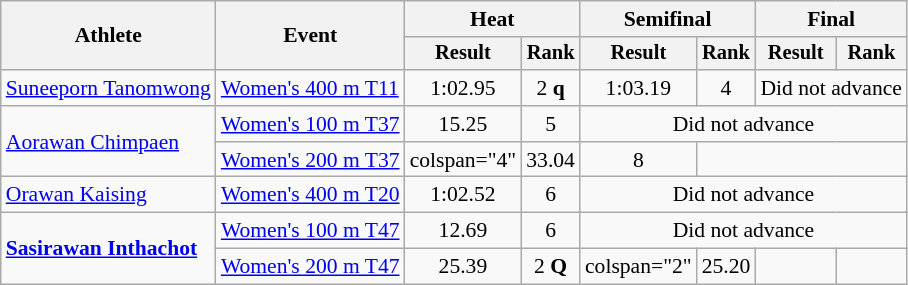<table class="wikitable" style="font-size:90%">
<tr>
<th rowspan="2">Athlete</th>
<th rowspan="2">Event</th>
<th colspan="2">Heat</th>
<th colspan="2">Semifinal</th>
<th colspan="2">Final</th>
</tr>
<tr style="font-size:95%">
<th>Result</th>
<th>Rank</th>
<th>Result</th>
<th>Rank</th>
<th>Result</th>
<th>Rank</th>
</tr>
<tr align=center>
<td align=left><a href='#'>Suneeporn Tanomwong</a></td>
<td align=left><a href='#'>Women's 400 m T11</a></td>
<td>1:02.95</td>
<td>2 <strong>q</strong></td>
<td>1:03.19</td>
<td>4</td>
<td colspan="2">Did not advance</td>
</tr>
<tr align=center>
<td align=left rowspan=2><a href='#'>Aorawan Chimpaen</a></td>
<td align=left><a href='#'>Women's 100 m T37</a></td>
<td>15.25</td>
<td>5</td>
<td colspan="4">Did not advance</td>
</tr>
<tr align=center>
<td align=left><a href='#'>Women's 200 m T37</a></td>
<td>colspan="4" </td>
<td>33.04</td>
<td>8</td>
</tr>
<tr align=center>
<td align=left><a href='#'>Orawan Kaising</a></td>
<td align=left><a href='#'>Women's 400 m T20</a></td>
<td>1:02.52</td>
<td>6</td>
<td colspan="4">Did not advance</td>
</tr>
<tr align=center>
<td align=left rowspan=2><strong><a href='#'>Sasirawan Inthachot</a></strong></td>
<td align=left><a href='#'>Women's 100 m T47</a></td>
<td>12.69 </td>
<td>6</td>
<td colspan="4">Did not advance</td>
</tr>
<tr align=center>
<td align=left><a href='#'>Women's 200 m T47</a></td>
<td>25.39 <strong></strong></td>
<td>2 <strong>Q</strong></td>
<td>colspan="2" </td>
<td>25.20 <strong></strong></td>
<td></td>
</tr>
</table>
